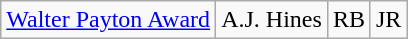<table class="wikitable">
<tr>
<td><a href='#'>Walter Payton Award</a></td>
<td>A.J. Hines</td>
<td>RB</td>
<td>JR</td>
</tr>
</table>
